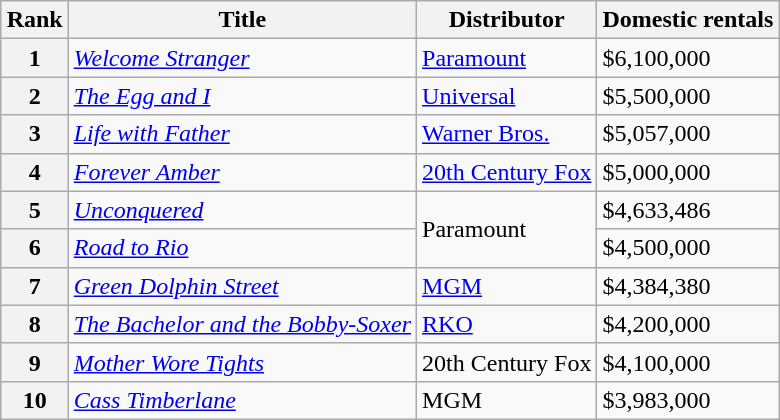<table class="wikitable sortable" style="margin:auto; margin:auto;">
<tr>
<th>Rank</th>
<th>Title</th>
<th>Distributor</th>
<th>Domestic rentals</th>
</tr>
<tr>
<th style="text-align:center;"><strong>1</strong></th>
<td><em><a href='#'>Welcome Stranger</a></em></td>
<td><a href='#'>Paramount</a></td>
<td>$6,100,000</td>
</tr>
<tr>
<th style="text-align:center;"><strong>2</strong></th>
<td><em><a href='#'>The Egg and I</a></em></td>
<td><a href='#'>Universal</a></td>
<td>$5,500,000</td>
</tr>
<tr>
<th style="text-align:center;"><strong>3</strong></th>
<td><em><a href='#'>Life with Father</a></em></td>
<td><a href='#'>Warner Bros.</a></td>
<td>$5,057,000</td>
</tr>
<tr>
<th style="text-align:center;"><strong>4</strong></th>
<td><em><a href='#'>Forever Amber</a></em></td>
<td><a href='#'>20th Century Fox</a></td>
<td>$5,000,000</td>
</tr>
<tr>
<th style="text-align:center;"><strong>5</strong></th>
<td><em><a href='#'>Unconquered</a></em></td>
<td rowspan="2">Paramount</td>
<td>$4,633,486</td>
</tr>
<tr>
<th style="text-align:center;"><strong>6</strong></th>
<td><em><a href='#'>Road to Rio</a></em></td>
<td>$4,500,000</td>
</tr>
<tr>
<th style="text-align:center;"><strong>7</strong></th>
<td><em><a href='#'>Green Dolphin Street</a></em></td>
<td><a href='#'>MGM</a></td>
<td>$4,384,380</td>
</tr>
<tr>
<th style="text-align:center;"><strong>8</strong></th>
<td><em><a href='#'>The Bachelor and the Bobby-Soxer</a></em></td>
<td><a href='#'>RKO</a></td>
<td>$4,200,000</td>
</tr>
<tr>
<th style="text-align:center;"><strong>9</strong></th>
<td><em><a href='#'>Mother Wore Tights</a></em></td>
<td>20th Century Fox</td>
<td>$4,100,000</td>
</tr>
<tr>
<th style="text-align:center;"><strong>10</strong></th>
<td><em><a href='#'>Cass Timberlane</a></em></td>
<td>MGM</td>
<td>$3,983,000</td>
</tr>
</table>
